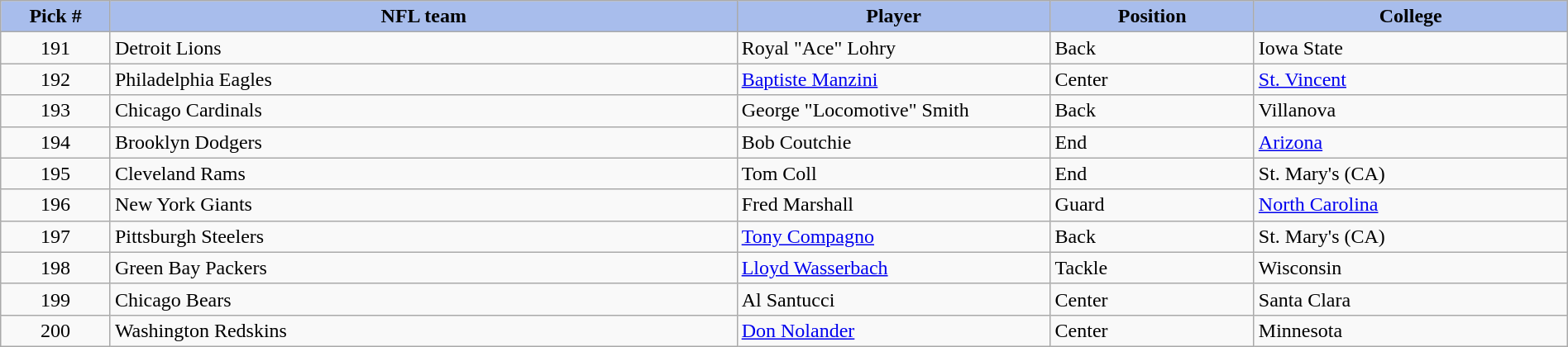<table class="wikitable sortable sortable" style="width: 100%">
<tr>
<th style="background:#A8BDEC;" width=7%>Pick #</th>
<th width=40% style="background:#A8BDEC;">NFL team</th>
<th width=20% style="background:#A8BDEC;">Player</th>
<th width=13% style="background:#A8BDEC;">Position</th>
<th style="background:#A8BDEC;">College</th>
</tr>
<tr>
<td align=center>191</td>
<td>Detroit Lions</td>
<td>Royal "Ace" Lohry</td>
<td>Back</td>
<td>Iowa State</td>
</tr>
<tr>
<td align=center>192</td>
<td>Philadelphia Eagles</td>
<td><a href='#'>Baptiste Manzini</a></td>
<td>Center</td>
<td><a href='#'>St. Vincent</a></td>
</tr>
<tr>
<td align=center>193</td>
<td>Chicago Cardinals</td>
<td>George "Locomotive" Smith</td>
<td>Back</td>
<td>Villanova</td>
</tr>
<tr>
<td align=center>194</td>
<td>Brooklyn Dodgers</td>
<td>Bob Coutchie</td>
<td>End</td>
<td><a href='#'>Arizona</a></td>
</tr>
<tr>
<td align=center>195</td>
<td>Cleveland Rams</td>
<td>Tom Coll</td>
<td>End</td>
<td>St. Mary's (CA)</td>
</tr>
<tr>
<td align=center>196</td>
<td>New York Giants</td>
<td>Fred Marshall</td>
<td>Guard</td>
<td><a href='#'>North Carolina</a></td>
</tr>
<tr>
<td align=center>197</td>
<td>Pittsburgh Steelers</td>
<td><a href='#'>Tony Compagno</a></td>
<td>Back</td>
<td>St. Mary's (CA)</td>
</tr>
<tr>
<td align=center>198</td>
<td>Green Bay Packers</td>
<td><a href='#'>Lloyd Wasserbach</a></td>
<td>Tackle</td>
<td>Wisconsin</td>
</tr>
<tr>
<td align=center>199</td>
<td>Chicago Bears</td>
<td>Al Santucci</td>
<td>Center</td>
<td>Santa Clara</td>
</tr>
<tr>
<td align=center>200</td>
<td>Washington Redskins</td>
<td><a href='#'>Don Nolander</a></td>
<td>Center</td>
<td>Minnesota</td>
</tr>
</table>
